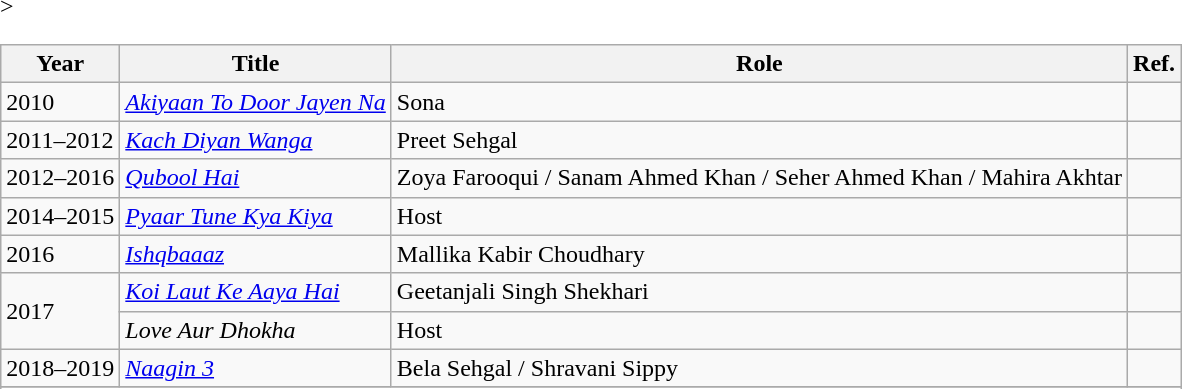<table class="wikitable">
<tr>
<th>Year</th>
<th>Title</th>
<th>Role</th>
<th class="unsortable">Ref.</th>
</tr>
<tr>
<td>2010</td>
<td><em><a href='#'>Akiyaan To Door Jayen Na</a></em></td>
<td>Sona</td>
<td style="text-align:center;"></td>
</tr>
<tr>
<td>2011–2012</td>
<td><em><a href='#'>Kach Diyan Wanga</a></em></td>
<td>Preet Sehgal</td>
<td style="text-align:center;"></td>
</tr>
<tr>
<td>2012–2016</td>
<td><em><a href='#'>Qubool Hai</a></em></td>
<td>Zoya Farooqui / Sanam Ahmed Khan / Seher Ahmed Khan / Mahira Akhtar</td>
<td></td>
</tr>
<tr>
<td>2014–2015</td>
<td><em><a href='#'>Pyaar Tune Kya Kiya</a></em></td>
<td>Host</td>
<td style="text-align:center;"></td>
</tr>
<tr>
<td>2016</td>
<td><em><a href='#'>Ishqbaaaz</a></em></td>
<td>Mallika Kabir Choudhary</td>
<td style="text-align:center;"></td>
</tr>
<tr>
<td rowspan="2">2017</td>
<td><em><a href='#'>Koi Laut Ke Aaya Hai</a></em></td>
<td>Geetanjali Singh Shekhari</td>
<td style="text-align:center;"></td>
</tr>
<tr>
<td><em>Love Aur Dhokha</em></td>
<td>Host</td>
<td style="text-align:center;"></td>
</tr>
<tr>
<td>2018–2019</td>
<td><em><a href='#'>Naagin 3</a></em></td>
<td>Bela Sehgal / Shravani Sippy</td>
<td style="text-align:center;"></td>
</tr>
<tr>
</tr>
<tr </ref>>
</tr>
</table>
